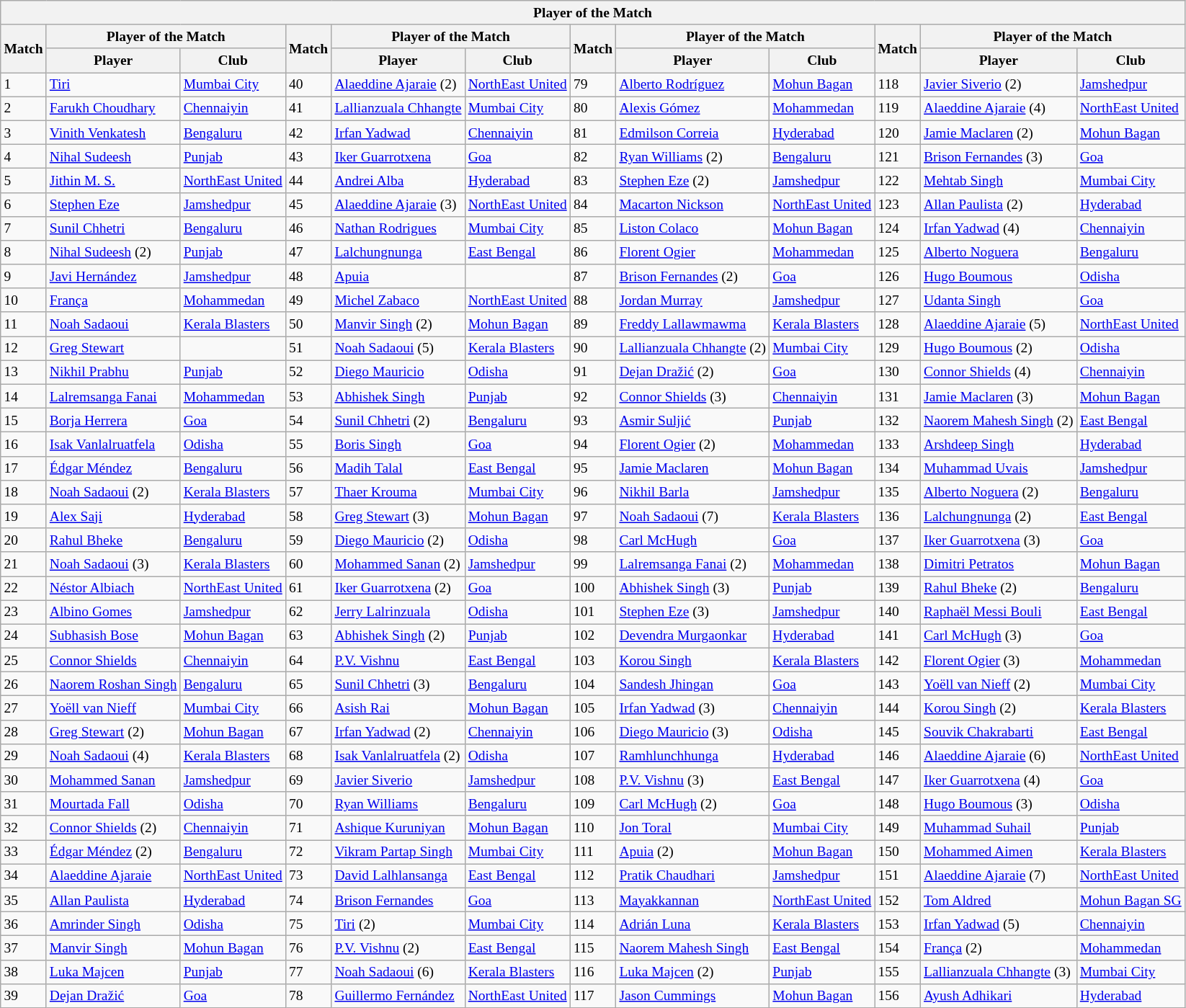<table class="wikitable collapsible" style="text-align: left; font-size:small;">
<tr>
<th colspan="12">Player of the Match</th>
</tr>
<tr>
<th rowspan="2">Match</th>
<th colspan="2">Player of the Match</th>
<th rowspan="2">Match</th>
<th colspan="2">Player of the Match</th>
<th rowspan="2">Match</th>
<th colspan="2">Player of the Match</th>
<th rowspan="2">Match</th>
<th colspan="2">Player of the Match</th>
</tr>
<tr>
<th>Player</th>
<th>Club</th>
<th>Player</th>
<th>Club</th>
<th>Player</th>
<th>Club</th>
<th>Player</th>
<th>Club</th>
</tr>
<tr>
<td>1</td>
<td> <a href='#'>Tiri</a></td>
<td><a href='#'>Mumbai City</a></td>
<td>40</td>
<td> <a href='#'>Alaeddine Ajaraie</a> (2)</td>
<td><a href='#'>NorthEast United</a></td>
<td>79</td>
<td> <a href='#'>Alberto Rodríguez</a></td>
<td><a href='#'>Mohun Bagan</a></td>
<td>118</td>
<td> <a href='#'>Javier Siverio</a> (2)</td>
<td><a href='#'>Jamshedpur</a></td>
</tr>
<tr>
<td>2</td>
<td> <a href='#'>Farukh Choudhary</a></td>
<td><a href='#'>Chennaiyin</a></td>
<td>41</td>
<td> <a href='#'>Lallianzuala Chhangte</a></td>
<td><a href='#'>Mumbai City</a></td>
<td>80</td>
<td> <a href='#'>Alexis Gómez</a></td>
<td><a href='#'>Mohammedan</a></td>
<td>119</td>
<td> <a href='#'>Alaeddine Ajaraie</a> (4)</td>
<td><a href='#'>NorthEast United</a></td>
</tr>
<tr>
<td>3</td>
<td> <a href='#'>Vinith Venkatesh</a></td>
<td><a href='#'>Bengaluru</a></td>
<td>42</td>
<td> <a href='#'>Irfan Yadwad</a></td>
<td><a href='#'>Chennaiyin</a></td>
<td>81</td>
<td> <a href='#'>Edmilson Correia</a></td>
<td><a href='#'>Hyderabad</a></td>
<td>120</td>
<td> <a href='#'>Jamie Maclaren</a> (2)</td>
<td><a href='#'>Mohun Bagan</a></td>
</tr>
<tr>
<td>4</td>
<td> <a href='#'>Nihal Sudeesh</a></td>
<td><a href='#'>Punjab</a></td>
<td>43</td>
<td> <a href='#'>Iker Guarrotxena</a></td>
<td><a href='#'>Goa</a></td>
<td>82</td>
<td> <a href='#'>Ryan Williams</a> (2)</td>
<td><a href='#'>Bengaluru</a></td>
<td>121</td>
<td> <a href='#'>Brison Fernandes</a> (3)</td>
<td><a href='#'>Goa</a></td>
</tr>
<tr>
<td>5</td>
<td> <a href='#'>Jithin M. S.</a></td>
<td><a href='#'>NorthEast United</a></td>
<td>44</td>
<td> <a href='#'>Andrei Alba</a></td>
<td><a href='#'>Hyderabad</a></td>
<td>83</td>
<td> <a href='#'>Stephen Eze</a> (2)</td>
<td><a href='#'>Jamshedpur</a></td>
<td>122</td>
<td> <a href='#'>Mehtab Singh</a></td>
<td><a href='#'>Mumbai City</a></td>
</tr>
<tr>
<td>6</td>
<td> <a href='#'>Stephen Eze</a></td>
<td><a href='#'>Jamshedpur</a></td>
<td>45</td>
<td> <a href='#'>Alaeddine Ajaraie</a> (3)</td>
<td><a href='#'>NorthEast United</a></td>
<td>84</td>
<td> <a href='#'>Macarton Nickson</a></td>
<td><a href='#'>NorthEast United</a></td>
<td>123</td>
<td> <a href='#'>Allan Paulista</a> (2)</td>
<td><a href='#'>Hyderabad</a></td>
</tr>
<tr>
<td>7</td>
<td> <a href='#'>Sunil Chhetri</a></td>
<td><a href='#'>Bengaluru</a></td>
<td>46</td>
<td> <a href='#'>Nathan Rodrigues</a></td>
<td><a href='#'>Mumbai City</a></td>
<td>85</td>
<td> <a href='#'>Liston Colaco</a></td>
<td><a href='#'>Mohun Bagan</a></td>
<td>124</td>
<td> <a href='#'>Irfan Yadwad</a> (4)</td>
<td><a href='#'>Chennaiyin</a></td>
</tr>
<tr>
<td>8</td>
<td> <a href='#'>Nihal Sudeesh</a> (2)</td>
<td><a href='#'>Punjab</a></td>
<td>47</td>
<td> <a href='#'>Lalchungnunga</a></td>
<td><a href='#'>East Bengal</a></td>
<td>86</td>
<td> <a href='#'>Florent Ogier</a></td>
<td><a href='#'>Mohammedan</a></td>
<td>125</td>
<td> <a href='#'>Alberto Noguera</a></td>
<td><a href='#'>Bengaluru</a></td>
</tr>
<tr>
<td>9</td>
<td> <a href='#'>Javi Hernández</a></td>
<td><a href='#'>Jamshedpur</a></td>
<td>48</td>
<td> <a href='#'>Apuia</a></td>
<td></td>
<td>87</td>
<td> <a href='#'>Brison Fernandes</a> (2)</td>
<td><a href='#'>Goa</a></td>
<td>126</td>
<td> <a href='#'>Hugo Boumous</a></td>
<td><a href='#'>Odisha</a></td>
</tr>
<tr>
<td>10</td>
<td> <a href='#'>França</a></td>
<td><a href='#'>Mohammedan</a></td>
<td>49</td>
<td> <a href='#'>Michel Zabaco</a></td>
<td><a href='#'>NorthEast United</a></td>
<td>88</td>
<td> <a href='#'>Jordan Murray</a></td>
<td><a href='#'>Jamshedpur</a></td>
<td>127</td>
<td> <a href='#'>Udanta Singh</a></td>
<td><a href='#'>Goa</a></td>
</tr>
<tr>
<td>11</td>
<td> <a href='#'>Noah Sadaoui</a></td>
<td><a href='#'>Kerala Blasters</a></td>
<td>50</td>
<td> <a href='#'>Manvir Singh</a> (2)</td>
<td><a href='#'>Mohun Bagan</a></td>
<td>89</td>
<td> <a href='#'>Freddy Lallawmawma</a></td>
<td><a href='#'>Kerala Blasters</a></td>
<td>128</td>
<td> <a href='#'>Alaeddine Ajaraie</a> (5)</td>
<td><a href='#'>NorthEast United</a></td>
</tr>
<tr>
<td>12</td>
<td> <a href='#'>Greg Stewart</a></td>
<td></td>
<td>51</td>
<td> <a href='#'>Noah Sadaoui</a> (5)</td>
<td><a href='#'>Kerala Blasters</a></td>
<td>90</td>
<td> <a href='#'>Lallianzuala Chhangte</a> (2)</td>
<td><a href='#'>Mumbai City</a></td>
<td>129</td>
<td> <a href='#'>Hugo Boumous</a> (2)</td>
<td><a href='#'>Odisha</a></td>
</tr>
<tr>
<td>13</td>
<td> <a href='#'>Nikhil Prabhu</a></td>
<td><a href='#'>Punjab</a></td>
<td>52</td>
<td> <a href='#'>Diego Mauricio</a></td>
<td><a href='#'>Odisha</a></td>
<td>91</td>
<td> <a href='#'>Dejan Dražić</a> (2)</td>
<td><a href='#'>Goa</a></td>
<td>130</td>
<td> <a href='#'>Connor Shields</a> (4)</td>
<td><a href='#'>Chennaiyin</a></td>
</tr>
<tr>
<td>14</td>
<td> <a href='#'>Lalremsanga Fanai</a></td>
<td><a href='#'>Mohammedan</a></td>
<td>53</td>
<td> <a href='#'>Abhishek Singh</a></td>
<td><a href='#'>Punjab</a></td>
<td>92</td>
<td> <a href='#'>Connor Shields</a> (3)</td>
<td><a href='#'>Chennaiyin</a></td>
<td>131</td>
<td> <a href='#'>Jamie Maclaren</a> (3)</td>
<td><a href='#'>Mohun Bagan</a></td>
</tr>
<tr>
<td>15</td>
<td> <a href='#'>Borja Herrera</a></td>
<td><a href='#'>Goa</a></td>
<td>54</td>
<td> <a href='#'>Sunil Chhetri</a> (2)</td>
<td><a href='#'>Bengaluru</a></td>
<td>93</td>
<td> <a href='#'>Asmir Suljić</a></td>
<td><a href='#'>Punjab</a></td>
<td>132</td>
<td> <a href='#'>Naorem Mahesh Singh</a> (2)</td>
<td><a href='#'>East Bengal</a></td>
</tr>
<tr>
<td>16</td>
<td> <a href='#'>Isak Vanlalruatfela</a></td>
<td><a href='#'>Odisha</a></td>
<td>55</td>
<td> <a href='#'>Boris Singh</a></td>
<td><a href='#'>Goa</a></td>
<td>94</td>
<td> <a href='#'>Florent Ogier</a> (2)</td>
<td><a href='#'>Mohammedan</a></td>
<td>133</td>
<td> <a href='#'>Arshdeep Singh</a></td>
<td><a href='#'>Hyderabad</a></td>
</tr>
<tr>
<td>17</td>
<td> <a href='#'>Édgar Méndez</a></td>
<td><a href='#'>Bengaluru</a></td>
<td>56</td>
<td> <a href='#'>Madih Talal</a></td>
<td><a href='#'>East Bengal</a></td>
<td>95</td>
<td> <a href='#'>Jamie Maclaren</a></td>
<td><a href='#'>Mohun Bagan</a></td>
<td>134</td>
<td> <a href='#'>Muhammad Uvais</a></td>
<td><a href='#'>Jamshedpur</a></td>
</tr>
<tr>
<td>18</td>
<td> <a href='#'>Noah Sadaoui</a> (2)</td>
<td><a href='#'>Kerala Blasters</a></td>
<td>57</td>
<td> <a href='#'>Thaer Krouma</a></td>
<td><a href='#'>Mumbai City</a></td>
<td>96</td>
<td> <a href='#'>Nikhil Barla</a></td>
<td><a href='#'>Jamshedpur</a></td>
<td>135</td>
<td> <a href='#'>Alberto Noguera</a> (2)</td>
<td><a href='#'>Bengaluru</a></td>
</tr>
<tr>
<td>19</td>
<td> <a href='#'>Alex Saji</a></td>
<td><a href='#'>Hyderabad</a></td>
<td>58</td>
<td> <a href='#'>Greg Stewart</a> (3)</td>
<td><a href='#'>Mohun Bagan</a></td>
<td>97</td>
<td> <a href='#'>Noah Sadaoui</a> (7)</td>
<td><a href='#'>Kerala Blasters</a></td>
<td>136</td>
<td> <a href='#'>Lalchungnunga</a> (2)</td>
<td><a href='#'>East Bengal</a></td>
</tr>
<tr>
<td>20</td>
<td> <a href='#'>Rahul Bheke</a></td>
<td><a href='#'>Bengaluru</a></td>
<td>59</td>
<td> <a href='#'>Diego Mauricio</a> (2)</td>
<td><a href='#'>Odisha</a></td>
<td>98</td>
<td> <a href='#'>Carl McHugh</a></td>
<td><a href='#'>Goa</a></td>
<td>137</td>
<td> <a href='#'>Iker Guarrotxena</a> (3)</td>
<td><a href='#'>Goa</a></td>
</tr>
<tr>
<td>21</td>
<td> <a href='#'>Noah Sadaoui</a> (3)</td>
<td><a href='#'>Kerala Blasters</a></td>
<td>60</td>
<td> <a href='#'>Mohammed Sanan</a> (2)</td>
<td><a href='#'>Jamshedpur</a></td>
<td>99</td>
<td> <a href='#'>Lalremsanga Fanai</a> (2)</td>
<td><a href='#'>Mohammedan</a></td>
<td>138</td>
<td> <a href='#'>Dimitri Petratos</a></td>
<td><a href='#'>Mohun Bagan</a></td>
</tr>
<tr>
<td>22</td>
<td> <a href='#'>Néstor Albiach</a></td>
<td><a href='#'>NorthEast United</a></td>
<td>61</td>
<td> <a href='#'>Iker Guarrotxena</a> (2)</td>
<td><a href='#'>Goa</a></td>
<td>100</td>
<td> <a href='#'>Abhishek Singh</a> (3)</td>
<td><a href='#'>Punjab</a></td>
<td>139</td>
<td> <a href='#'>Rahul Bheke</a> (2)</td>
<td><a href='#'>Bengaluru</a></td>
</tr>
<tr>
<td>23</td>
<td> <a href='#'>Albino Gomes</a></td>
<td><a href='#'>Jamshedpur</a></td>
<td>62</td>
<td> <a href='#'>Jerry Lalrinzuala</a></td>
<td><a href='#'>Odisha</a></td>
<td>101</td>
<td> <a href='#'>Stephen Eze</a> (3)</td>
<td><a href='#'>Jamshedpur</a></td>
<td>140</td>
<td> <a href='#'>Raphaël Messi Bouli</a></td>
<td><a href='#'>East Bengal</a></td>
</tr>
<tr>
<td>24</td>
<td> <a href='#'>Subhasish Bose</a></td>
<td><a href='#'>Mohun Bagan</a></td>
<td>63</td>
<td> <a href='#'>Abhishek Singh</a> (2)</td>
<td><a href='#'>Punjab</a></td>
<td>102</td>
<td> <a href='#'>Devendra Murgaonkar</a></td>
<td><a href='#'>Hyderabad</a></td>
<td>141</td>
<td> <a href='#'>Carl McHugh</a> (3)</td>
<td><a href='#'>Goa</a></td>
</tr>
<tr>
<td>25</td>
<td> <a href='#'>Connor Shields</a></td>
<td><a href='#'>Chennaiyin</a></td>
<td>64</td>
<td> <a href='#'>P.V. Vishnu</a></td>
<td><a href='#'>East Bengal</a></td>
<td>103</td>
<td> <a href='#'>Korou Singh</a></td>
<td><a href='#'>Kerala Blasters</a></td>
<td>142</td>
<td> <a href='#'>Florent Ogier</a> (3)</td>
<td><a href='#'>Mohammedan</a></td>
</tr>
<tr>
<td>26</td>
<td> <a href='#'>Naorem Roshan Singh</a></td>
<td><a href='#'>Bengaluru</a></td>
<td>65</td>
<td> <a href='#'>Sunil Chhetri</a> (3)</td>
<td><a href='#'>Bengaluru</a></td>
<td>104</td>
<td> <a href='#'>Sandesh Jhingan</a></td>
<td><a href='#'>Goa</a></td>
<td>143</td>
<td> <a href='#'>Yoëll van Nieff</a> (2)</td>
<td><a href='#'>Mumbai City</a></td>
</tr>
<tr>
<td>27</td>
<td> <a href='#'>Yoëll van Nieff</a></td>
<td><a href='#'>Mumbai City</a></td>
<td>66</td>
<td> <a href='#'>Asish Rai</a></td>
<td><a href='#'>Mohun Bagan</a></td>
<td>105</td>
<td> <a href='#'>Irfan Yadwad</a> (3)</td>
<td><a href='#'>Chennaiyin</a></td>
<td>144</td>
<td> <a href='#'>Korou Singh</a> (2)</td>
<td><a href='#'>Kerala Blasters</a></td>
</tr>
<tr>
<td>28</td>
<td> <a href='#'>Greg Stewart</a> (2)</td>
<td><a href='#'>Mohun Bagan</a></td>
<td>67</td>
<td> <a href='#'>Irfan Yadwad</a> (2)</td>
<td><a href='#'>Chennaiyin</a></td>
<td>106</td>
<td> <a href='#'>Diego Mauricio</a> (3)</td>
<td><a href='#'>Odisha</a></td>
<td>145</td>
<td> <a href='#'>Souvik Chakrabarti</a></td>
<td><a href='#'>East Bengal</a></td>
</tr>
<tr>
<td>29</td>
<td> <a href='#'>Noah Sadaoui</a> (4)</td>
<td><a href='#'>Kerala Blasters</a></td>
<td>68</td>
<td> <a href='#'>Isak Vanlalruatfela</a> (2)</td>
<td><a href='#'>Odisha</a></td>
<td>107</td>
<td> <a href='#'>Ramhlunchhunga</a></td>
<td><a href='#'>Hyderabad</a></td>
<td>146</td>
<td> <a href='#'>Alaeddine Ajaraie</a> (6)</td>
<td><a href='#'>NorthEast United</a></td>
</tr>
<tr>
<td>30</td>
<td> <a href='#'>Mohammed Sanan</a></td>
<td><a href='#'>Jamshedpur</a></td>
<td>69</td>
<td> <a href='#'>Javier Siverio</a></td>
<td><a href='#'>Jamshedpur</a></td>
<td>108</td>
<td> <a href='#'>P.V. Vishnu</a> (3)</td>
<td><a href='#'>East Bengal</a></td>
<td>147</td>
<td> <a href='#'>Iker Guarrotxena</a> (4)</td>
<td><a href='#'>Goa</a></td>
</tr>
<tr>
<td>31</td>
<td> <a href='#'>Mourtada Fall</a></td>
<td><a href='#'>Odisha</a></td>
<td>70</td>
<td> <a href='#'>Ryan Williams</a></td>
<td><a href='#'>Bengaluru</a></td>
<td>109</td>
<td> <a href='#'>Carl McHugh</a> (2)</td>
<td><a href='#'>Goa</a></td>
<td>148</td>
<td> <a href='#'>Hugo Boumous</a> (3)</td>
<td><a href='#'>Odisha</a></td>
</tr>
<tr>
<td>32</td>
<td> <a href='#'>Connor Shields</a> (2)</td>
<td><a href='#'>Chennaiyin</a></td>
<td>71</td>
<td> <a href='#'>Ashique Kuruniyan</a></td>
<td><a href='#'>Mohun Bagan</a></td>
<td>110</td>
<td> <a href='#'>Jon Toral</a></td>
<td><a href='#'>Mumbai City</a></td>
<td>149</td>
<td> <a href='#'>Muhammad Suhail</a></td>
<td><a href='#'>Punjab</a></td>
</tr>
<tr>
<td>33</td>
<td> <a href='#'>Édgar Méndez</a> (2)</td>
<td><a href='#'>Bengaluru</a></td>
<td>72</td>
<td> <a href='#'>Vikram Partap Singh</a></td>
<td><a href='#'>Mumbai City</a></td>
<td>111</td>
<td> <a href='#'>Apuia</a> (2)</td>
<td><a href='#'>Mohun Bagan</a></td>
<td>150</td>
<td> <a href='#'>Mohammed Aimen</a></td>
<td><a href='#'>Kerala Blasters</a></td>
</tr>
<tr>
<td>34</td>
<td> <a href='#'>Alaeddine Ajaraie</a></td>
<td><a href='#'>NorthEast United</a></td>
<td>73</td>
<td> <a href='#'>David Lalhlansanga</a></td>
<td><a href='#'>East Bengal</a></td>
<td>112</td>
<td> <a href='#'>Pratik Chaudhari</a></td>
<td><a href='#'>Jamshedpur</a></td>
<td>151</td>
<td> <a href='#'>Alaeddine Ajaraie</a> (7)</td>
<td><a href='#'>NorthEast United</a></td>
</tr>
<tr>
<td>35</td>
<td> <a href='#'>Allan Paulista</a></td>
<td><a href='#'>Hyderabad</a></td>
<td>74</td>
<td> <a href='#'>Brison Fernandes</a></td>
<td><a href='#'>Goa</a></td>
<td>113</td>
<td> <a href='#'>Mayakkannan</a></td>
<td><a href='#'>NorthEast United</a></td>
<td>152</td>
<td> <a href='#'>Tom Aldred</a></td>
<td><a href='#'>Mohun Bagan SG</a></td>
</tr>
<tr>
<td>36</td>
<td> <a href='#'>Amrinder Singh</a></td>
<td><a href='#'>Odisha</a></td>
<td>75</td>
<td> <a href='#'>Tiri</a> (2)</td>
<td><a href='#'>Mumbai City</a></td>
<td>114</td>
<td> <a href='#'>Adrián Luna</a></td>
<td><a href='#'>Kerala Blasters</a></td>
<td>153</td>
<td> <a href='#'>Irfan Yadwad</a> (5)</td>
<td><a href='#'>Chennaiyin</a></td>
</tr>
<tr>
<td>37</td>
<td> <a href='#'>Manvir Singh</a></td>
<td><a href='#'>Mohun Bagan</a></td>
<td>76</td>
<td> <a href='#'>P.V. Vishnu</a> (2)</td>
<td><a href='#'>East Bengal</a></td>
<td>115</td>
<td> <a href='#'>Naorem Mahesh Singh</a></td>
<td><a href='#'>East Bengal</a></td>
<td>154</td>
<td> <a href='#'>França</a> (2)</td>
<td><a href='#'>Mohammedan</a></td>
</tr>
<tr>
<td>38</td>
<td> <a href='#'>Luka Majcen</a></td>
<td><a href='#'>Punjab</a></td>
<td>77</td>
<td> <a href='#'>Noah Sadaoui</a> (6)</td>
<td><a href='#'>Kerala Blasters</a></td>
<td>116</td>
<td> <a href='#'>Luka Majcen</a> (2)</td>
<td><a href='#'>Punjab</a></td>
<td>155</td>
<td> <a href='#'>Lallianzuala Chhangte</a> (3)</td>
<td><a href='#'>Mumbai City</a></td>
</tr>
<tr>
<td>39</td>
<td> <a href='#'>Dejan Dražić</a></td>
<td><a href='#'>Goa</a></td>
<td>78</td>
<td> <a href='#'>Guillermo Fernández</a></td>
<td><a href='#'>NorthEast United</a></td>
<td>117</td>
<td> <a href='#'>Jason Cummings</a></td>
<td><a href='#'>Mohun Bagan</a></td>
<td>156</td>
<td> <a href='#'>Ayush Adhikari</a></td>
<td><a href='#'>Hyderabad</a></td>
</tr>
</table>
